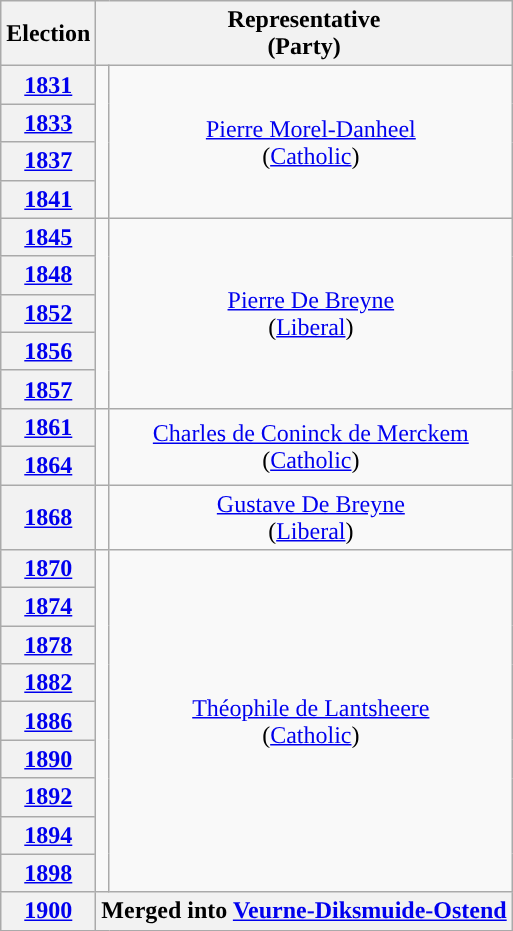<table class="wikitable" style="text-align:center">
<tr>
<th>Election</th>
<th colspan=2>Representative<br>(Party)</th>
</tr>
<tr>
<th><a href='#'>1831</a></th>
<td rowspan=4; style="background-color: "></td>
<td rowspan=4><a href='#'>Pierre Morel-Danheel</a><br>(<a href='#'>Catholic</a>)</td>
</tr>
<tr>
<th><a href='#'>1833</a></th>
</tr>
<tr>
<th><a href='#'>1837</a></th>
</tr>
<tr>
<th><a href='#'>1841</a></th>
</tr>
<tr>
<th><a href='#'>1845</a></th>
<td rowspan=5; style="background-color: "></td>
<td rowspan=5><a href='#'>Pierre De Breyne</a><br>(<a href='#'>Liberal</a>)</td>
</tr>
<tr>
<th><a href='#'>1848</a></th>
</tr>
<tr>
<th><a href='#'>1852</a></th>
</tr>
<tr>
<th><a href='#'>1856</a></th>
</tr>
<tr>
<th><a href='#'>1857</a></th>
</tr>
<tr>
<th><a href='#'>1861</a></th>
<td rowspan=2; style="background-color: "></td>
<td rowspan=2><a href='#'>Charles de Coninck de Merckem</a><br>(<a href='#'>Catholic</a>)</td>
</tr>
<tr>
<th><a href='#'>1864</a></th>
</tr>
<tr>
<th><a href='#'>1868</a></th>
<td rowspan=1; style="background-color: "></td>
<td rowspan=1><a href='#'>Gustave De Breyne</a><br>(<a href='#'>Liberal</a>)</td>
</tr>
<tr>
<th><a href='#'>1870</a></th>
<td rowspan=9; style="background-color: "></td>
<td rowspan=9><a href='#'>Théophile de Lantsheere</a><br>(<a href='#'>Catholic</a>)</td>
</tr>
<tr>
<th><a href='#'>1874</a></th>
</tr>
<tr>
<th><a href='#'>1878</a></th>
</tr>
<tr>
<th><a href='#'>1882</a></th>
</tr>
<tr>
<th><a href='#'>1886</a></th>
</tr>
<tr>
<th><a href='#'>1890</a></th>
</tr>
<tr>
<th><a href='#'>1892</a></th>
</tr>
<tr>
<th><a href='#'>1894</a></th>
</tr>
<tr>
<th><a href='#'>1898</a></th>
</tr>
<tr>
<th><a href='#'>1900</a></th>
<th colspan=2>Merged into <a href='#'>Veurne-Diksmuide-Ostend</a></th>
</tr>
</table>
